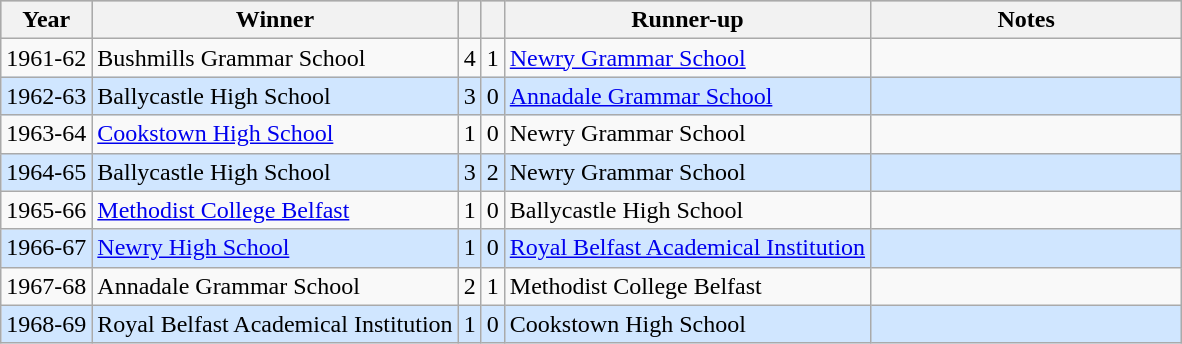<table class="wikitable">
<tr style="background:silver;">
<th>Year</th>
<th>Winner</th>
<th></th>
<th></th>
<th>Runner-up</th>
<th width="200">Notes</th>
</tr>
<tr>
<td align="center">1961-62</td>
<td>Bushmills Grammar School</td>
<td align="center">4</td>
<td align="center">1</td>
<td><a href='#'>Newry Grammar School</a></td>
<td></td>
</tr>
<tr style="background: #D0E6FF;">
<td align="center">1962-63</td>
<td>Ballycastle High School</td>
<td align="center">3</td>
<td align="center">0</td>
<td><a href='#'>Annadale Grammar School</a></td>
<td></td>
</tr>
<tr>
<td align="center">1963-64</td>
<td><a href='#'>Cookstown High School</a></td>
<td align="center">1</td>
<td align="center">0</td>
<td>Newry Grammar School</td>
<td></td>
</tr>
<tr style="background: #D0E6FF;">
<td align="center">1964-65</td>
<td>Ballycastle High School</td>
<td align="center">3</td>
<td align="center">2</td>
<td>Newry Grammar School</td>
<td></td>
</tr>
<tr>
<td align="center">1965-66</td>
<td><a href='#'>Methodist College Belfast</a></td>
<td align="center">1</td>
<td align="center">0</td>
<td>Ballycastle High School</td>
<td></td>
</tr>
<tr style="background: #D0E6FF;">
<td align="center">1966-67</td>
<td><a href='#'>Newry High School</a></td>
<td align="center">1</td>
<td align="center">0</td>
<td><a href='#'>Royal Belfast Academical Institution</a></td>
<td></td>
</tr>
<tr>
<td align="center">1967-68</td>
<td>Annadale Grammar School</td>
<td align="center">2</td>
<td align="center">1</td>
<td>Methodist College Belfast</td>
<td></td>
</tr>
<tr style="background: #D0E6FF;">
<td align="center">1968-69</td>
<td>Royal Belfast Academical Institution</td>
<td align="center">1</td>
<td align="center">0</td>
<td>Cookstown High School</td>
<td></td>
</tr>
</table>
